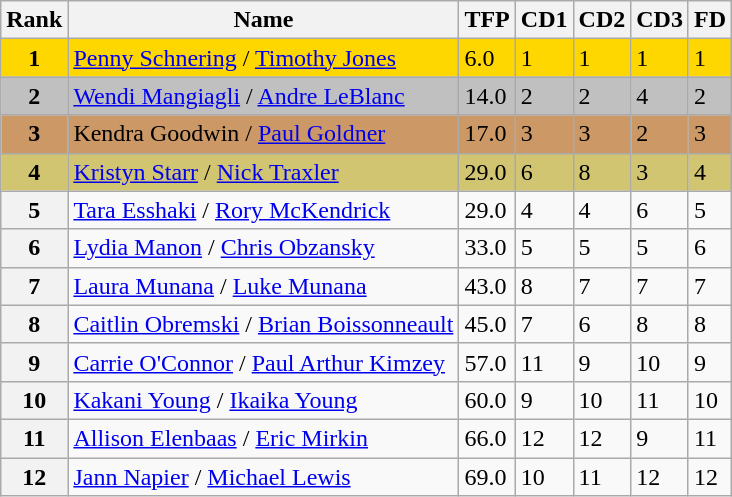<table class="wikitable sortable">
<tr>
<th>Rank</th>
<th>Name</th>
<th>TFP</th>
<th>CD1</th>
<th>CD2</th>
<th>CD3</th>
<th>FD</th>
</tr>
<tr bgcolor="gold">
<td align="center"><strong>1</strong></td>
<td><a href='#'>Penny Schnering</a> / <a href='#'>Timothy Jones</a></td>
<td>6.0</td>
<td>1</td>
<td>1</td>
<td>1</td>
<td>1</td>
</tr>
<tr bgcolor="silver">
<td align="center"><strong>2</strong></td>
<td><a href='#'>Wendi Mangiagli</a> / <a href='#'>Andre LeBlanc</a></td>
<td>14.0</td>
<td>2</td>
<td>2</td>
<td>4</td>
<td>2</td>
</tr>
<tr bgcolor="cc9966">
<td align="center"><strong>3</strong></td>
<td>Kendra Goodwin / <a href='#'>Paul Goldner</a></td>
<td>17.0</td>
<td>3</td>
<td>3</td>
<td>2</td>
<td>3</td>
</tr>
<tr bgcolor="#d1c571">
<td align="center"><strong>4</strong></td>
<td><a href='#'>Kristyn Starr</a> / <a href='#'>Nick Traxler</a></td>
<td>29.0</td>
<td>6</td>
<td>8</td>
<td>3</td>
<td>4</td>
</tr>
<tr>
<th>5</th>
<td><a href='#'>Tara Esshaki</a> / <a href='#'>Rory McKendrick</a></td>
<td>29.0</td>
<td>4</td>
<td>4</td>
<td>6</td>
<td>5</td>
</tr>
<tr>
<th>6</th>
<td><a href='#'>Lydia Manon</a> / <a href='#'>Chris Obzansky</a></td>
<td>33.0</td>
<td>5</td>
<td>5</td>
<td>5</td>
<td>6</td>
</tr>
<tr>
<th>7</th>
<td><a href='#'>Laura Munana</a> / <a href='#'>Luke Munana</a></td>
<td>43.0</td>
<td>8</td>
<td>7</td>
<td>7</td>
<td>7</td>
</tr>
<tr>
<th>8</th>
<td><a href='#'>Caitlin Obremski</a> / <a href='#'>Brian Boissonneault</a></td>
<td>45.0</td>
<td>7</td>
<td>6</td>
<td>8</td>
<td>8</td>
</tr>
<tr>
<th>9</th>
<td><a href='#'>Carrie O'Connor</a> / <a href='#'>Paul Arthur Kimzey</a></td>
<td>57.0</td>
<td>11</td>
<td>9</td>
<td>10</td>
<td>9</td>
</tr>
<tr>
<th>10</th>
<td><a href='#'>Kakani Young</a> / <a href='#'>Ikaika Young</a></td>
<td>60.0</td>
<td>9</td>
<td>10</td>
<td>11</td>
<td>10</td>
</tr>
<tr>
<th>11</th>
<td><a href='#'>Allison Elenbaas</a> / <a href='#'>Eric Mirkin</a></td>
<td>66.0</td>
<td>12</td>
<td>12</td>
<td>9</td>
<td>11</td>
</tr>
<tr>
<th>12</th>
<td><a href='#'>Jann Napier</a> / <a href='#'>Michael Lewis</a></td>
<td>69.0</td>
<td>10</td>
<td>11</td>
<td>12</td>
<td>12</td>
</tr>
</table>
